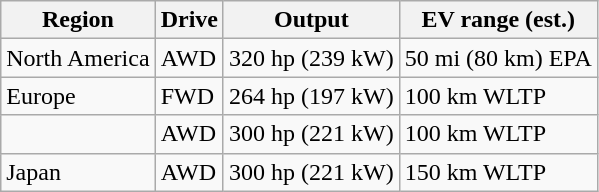<table class="wikitable">
<tr>
<th>Region</th>
<th>Drive</th>
<th>Output</th>
<th>EV range (est.)</th>
</tr>
<tr>
<td>North America</td>
<td>AWD</td>
<td>320 hp (239 kW)</td>
<td>50 mi (80 km) EPA</td>
</tr>
<tr>
<td>Europe</td>
<td>FWD</td>
<td>264 hp (197 kW)</td>
<td>100 km WLTP</td>
</tr>
<tr>
<td></td>
<td>AWD</td>
<td>300 hp (221 kW)</td>
<td>100 km WLTP</td>
</tr>
<tr>
<td>Japan</td>
<td>AWD</td>
<td>300 hp (221 kW)</td>
<td>150 km WLTP</td>
</tr>
</table>
